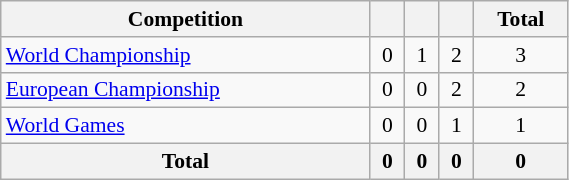<table class="wikitable" width=30% style="font-size:90%; text-align:center;">
<tr>
<th>Competition</th>
<th></th>
<th></th>
<th></th>
<th>Total</th>
</tr>
<tr>
<td align=left><a href='#'>World Championship</a></td>
<td>0</td>
<td>1</td>
<td>2</td>
<td>3</td>
</tr>
<tr>
<td align=left><a href='#'>European Championship</a></td>
<td>0</td>
<td>0</td>
<td>2</td>
<td>2</td>
</tr>
<tr>
<td align=left><a href='#'>World Games</a></td>
<td>0</td>
<td>0</td>
<td>1</td>
<td>1</td>
</tr>
<tr>
<th>Total</th>
<th>0</th>
<th>0</th>
<th>0</th>
<th>0</th>
</tr>
</table>
